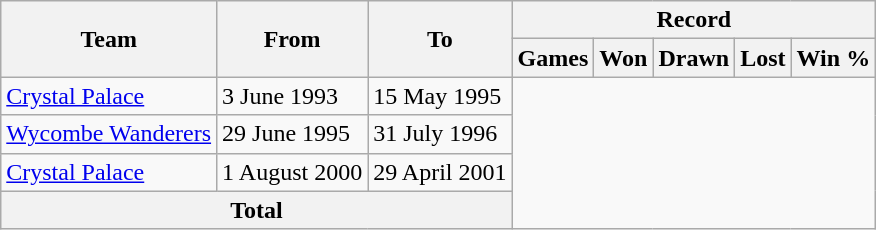<table class="wikitable" style="text-align: center">
<tr>
<th rowspan="2">Team</th>
<th rowspan="2">From</th>
<th rowspan="2">To</th>
<th colspan="5">Record</th>
</tr>
<tr>
<th>Games</th>
<th>Won</th>
<th>Drawn</th>
<th>Lost</th>
<th>Win %</th>
</tr>
<tr>
<td align=left><a href='#'>Crystal Palace</a></td>
<td align=left>3 June 1993</td>
<td align=left>15 May 1995<br></td>
</tr>
<tr>
<td align=left><a href='#'>Wycombe Wanderers</a></td>
<td align=left>29 June 1995</td>
<td align=left>31 July 1996<br></td>
</tr>
<tr>
<td align=left><a href='#'>Crystal Palace</a></td>
<td align=left>1 August 2000</td>
<td align=left>29 April 2001<br></td>
</tr>
<tr>
<th colspan="3">Total<br></th>
</tr>
</table>
